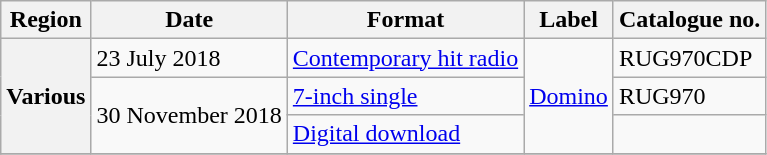<table class="wikitable plainrowheaders">
<tr>
<th>Region</th>
<th>Date</th>
<th>Format</th>
<th>Label</th>
<th>Catalogue no.</th>
</tr>
<tr>
<th scope="row" rowspan="3">Various</th>
<td>23 July 2018</td>
<td><a href='#'>Contemporary hit radio</a></td>
<td rowspan="3"><a href='#'>Domino</a></td>
<td>RUG970CDP</td>
</tr>
<tr>
<td rowspan="2">30 November 2018</td>
<td><a href='#'>7-inch single</a></td>
<td>RUG970</td>
</tr>
<tr>
<td><a href='#'>Digital download</a></td>
<td></td>
</tr>
<tr>
</tr>
</table>
